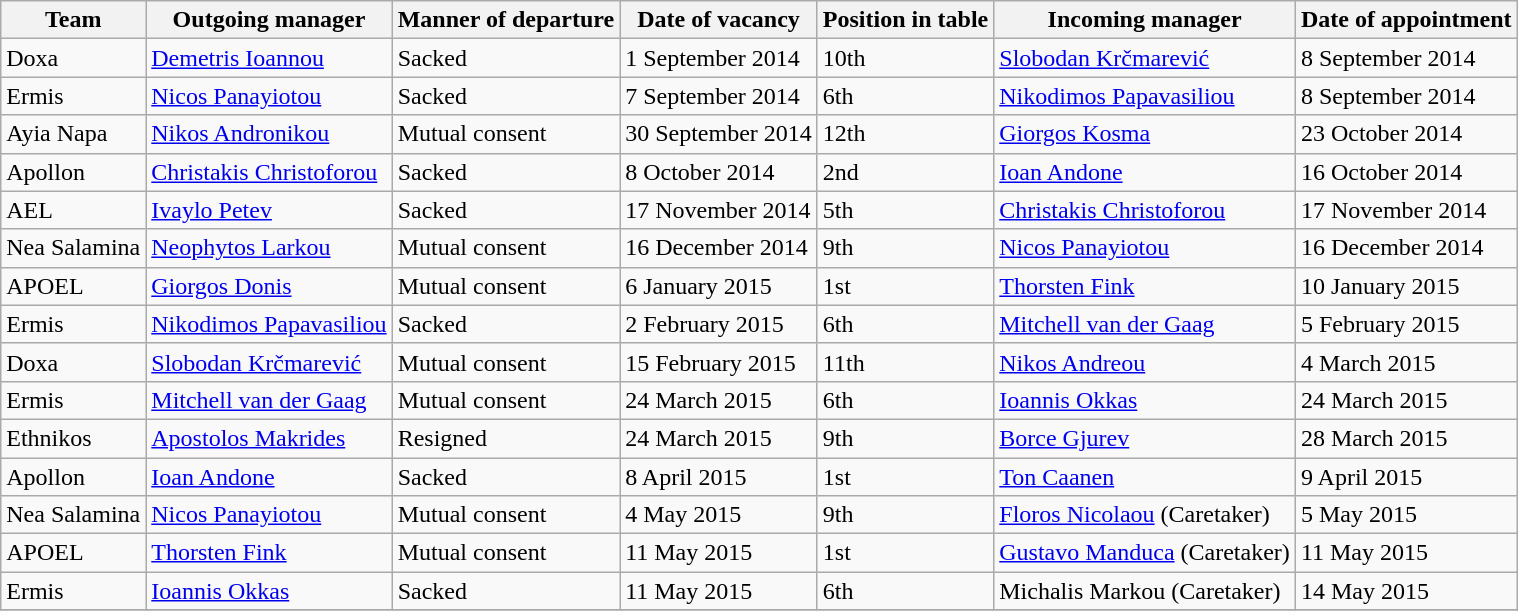<table class="wikitable">
<tr>
<th>Team</th>
<th>Outgoing manager</th>
<th>Manner of departure</th>
<th>Date of vacancy</th>
<th>Position in table</th>
<th>Incoming manager</th>
<th>Date of appointment</th>
</tr>
<tr>
<td>Doxa</td>
<td> <a href='#'>Demetris Ioannou</a></td>
<td>Sacked</td>
<td>1 September 2014</td>
<td>10th</td>
<td> <a href='#'>Slobodan Krčmarević</a></td>
<td>8 September 2014</td>
</tr>
<tr>
<td>Ermis</td>
<td> <a href='#'>Nicos Panayiotou</a></td>
<td>Sacked</td>
<td>7 September 2014</td>
<td>6th</td>
<td> <a href='#'>Nikodimos Papavasiliou</a></td>
<td>8 September 2014</td>
</tr>
<tr>
<td>Ayia Napa</td>
<td> <a href='#'>Nikos Andronikou</a></td>
<td>Mutual consent</td>
<td>30 September 2014</td>
<td>12th</td>
<td> <a href='#'>Giorgos Kosma</a></td>
<td>23 October 2014</td>
</tr>
<tr>
<td>Apollon</td>
<td> <a href='#'>Christakis Christoforou</a></td>
<td>Sacked</td>
<td>8 October 2014</td>
<td>2nd</td>
<td> <a href='#'>Ioan Andone</a></td>
<td>16 October 2014</td>
</tr>
<tr>
<td>AEL</td>
<td> <a href='#'>Ivaylo Petev</a></td>
<td>Sacked</td>
<td>17 November 2014</td>
<td>5th</td>
<td> <a href='#'>Christakis Christoforou</a></td>
<td>17 November 2014</td>
</tr>
<tr>
<td>Nea Salamina</td>
<td> <a href='#'>Neophytos Larkou</a></td>
<td>Mutual consent</td>
<td>16 December 2014</td>
<td>9th</td>
<td> <a href='#'>Nicos Panayiotou</a></td>
<td>16 December 2014</td>
</tr>
<tr>
<td>APOEL</td>
<td> <a href='#'>Giorgos Donis</a></td>
<td>Mutual consent</td>
<td>6 January 2015</td>
<td>1st</td>
<td> <a href='#'>Thorsten Fink</a></td>
<td>10 January 2015</td>
</tr>
<tr>
<td>Ermis</td>
<td> <a href='#'>Nikodimos Papavasiliou</a></td>
<td>Sacked</td>
<td>2 February 2015</td>
<td>6th</td>
<td> <a href='#'>Mitchell van der Gaag</a></td>
<td>5 February 2015</td>
</tr>
<tr>
<td>Doxa</td>
<td> <a href='#'>Slobodan Krčmarević</a></td>
<td>Mutual consent</td>
<td>15 February 2015</td>
<td>11th</td>
<td> <a href='#'>Nikos Andreou</a></td>
<td>4 March 2015</td>
</tr>
<tr>
<td>Ermis</td>
<td> <a href='#'>Mitchell van der Gaag</a></td>
<td>Mutual consent</td>
<td>24 March 2015</td>
<td>6th</td>
<td> <a href='#'>Ioannis Okkas</a></td>
<td>24 March 2015</td>
</tr>
<tr>
<td>Ethnikos</td>
<td> <a href='#'>Apostolos Makrides</a></td>
<td>Resigned</td>
<td>24 March 2015</td>
<td>9th</td>
<td> <a href='#'>Borce Gjurev</a></td>
<td>28 March 2015</td>
</tr>
<tr>
<td>Apollon</td>
<td> <a href='#'>Ioan Andone</a></td>
<td>Sacked</td>
<td>8 April 2015</td>
<td>1st</td>
<td> <a href='#'>Ton Caanen</a></td>
<td>9 April 2015</td>
</tr>
<tr>
<td>Nea Salamina</td>
<td> <a href='#'>Nicos Panayiotou</a></td>
<td>Mutual consent</td>
<td>4 May 2015</td>
<td>9th</td>
<td> <a href='#'>Floros Nicolaou</a> (Caretaker)</td>
<td>5 May 2015</td>
</tr>
<tr>
<td>APOEL</td>
<td> <a href='#'>Thorsten Fink</a></td>
<td>Mutual consent</td>
<td>11 May 2015</td>
<td>1st</td>
<td> <a href='#'>Gustavo Manduca</a> (Caretaker)</td>
<td>11 May 2015</td>
</tr>
<tr>
<td>Ermis</td>
<td> <a href='#'>Ioannis Okkas</a></td>
<td>Sacked</td>
<td>11 May 2015</td>
<td>6th</td>
<td> Michalis Markou (Caretaker)</td>
<td>14 May 2015</td>
</tr>
<tr>
</tr>
</table>
